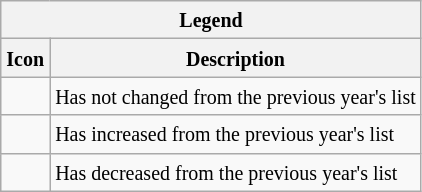<table class="wikitable">
<tr>
<th colspan="2"><small>Legend</small></th>
</tr>
<tr>
<th><small> Icon</small></th>
<th><small> Description</small></th>
</tr>
<tr>
<td></td>
<td><small>Has not changed from the previous year's list</small></td>
</tr>
<tr>
<td></td>
<td><small>Has increased from the previous year's list</small></td>
</tr>
<tr>
<td></td>
<td><small>Has decreased from the previous year's list</small></td>
</tr>
</table>
